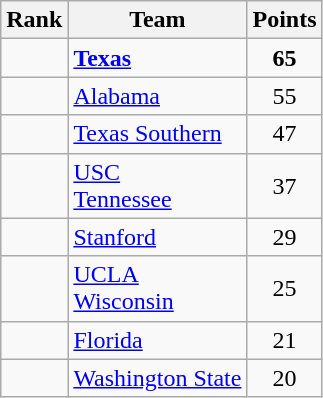<table class="wikitable sortable" style="text-align:center">
<tr>
<th>Rank</th>
<th>Team</th>
<th>Points</th>
</tr>
<tr>
<td></td>
<td align="left"><strong><a href='#'>Texas</a></strong></td>
<td><strong>65</strong></td>
</tr>
<tr>
<td></td>
<td align="left"><a href='#'>Alabama</a></td>
<td>55</td>
</tr>
<tr>
<td></td>
<td align="left"><a href='#'>Texas Southern</a></td>
<td>47</td>
</tr>
<tr>
<td></td>
<td align="left"><a href='#'>USC</a><br><a href='#'>Tennessee</a></td>
<td>37</td>
</tr>
<tr>
<td></td>
<td align="left"><a href='#'>Stanford</a></td>
<td>29</td>
</tr>
<tr>
<td></td>
<td align="left"><a href='#'>UCLA</a><br><a href='#'>Wisconsin</a></td>
<td>25</td>
</tr>
<tr>
<td></td>
<td align="left"><a href='#'>Florida</a></td>
<td>21</td>
</tr>
<tr>
<td></td>
<td align="left"><a href='#'>Washington State</a></td>
<td>20</td>
</tr>
</table>
